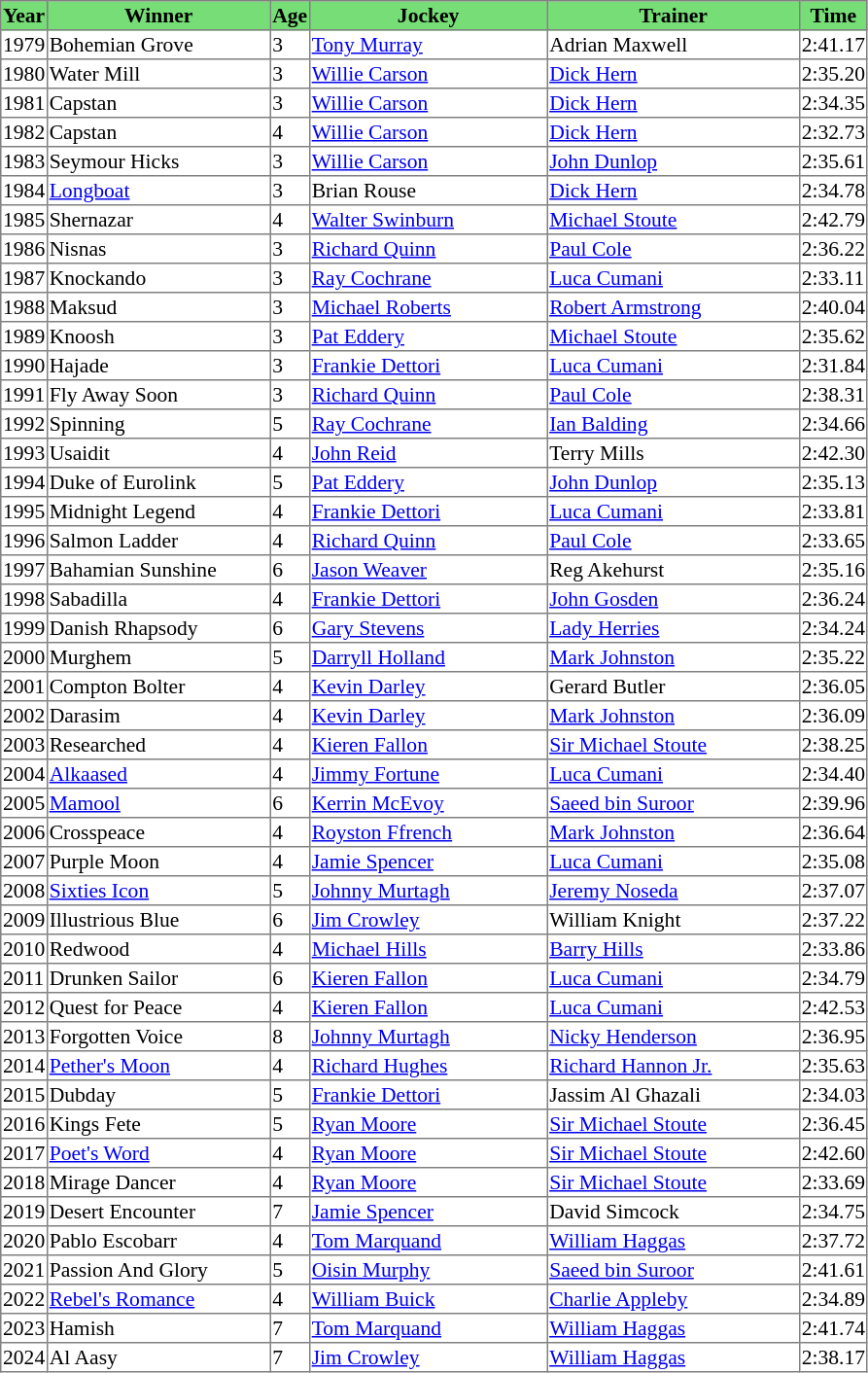<table class = "sortable" | border="1" style="border-collapse: collapse; font-size:90%">
<tr bgcolor="#77dd77" align="center">
<th>Year</th>
<th>Winner</th>
<th>Age</th>
<th>Jockey</th>
<th>Trainer</th>
<th>Time</th>
</tr>
<tr>
<td>1979</td>
<td width=150px>Bohemian Grove</td>
<td>3</td>
<td width=160px><a href='#'>Tony Murray</a></td>
<td width=170px>Adrian Maxwell</td>
<td>2:41.17</td>
</tr>
<tr>
<td>1980</td>
<td>Water Mill</td>
<td>3</td>
<td><a href='#'>Willie Carson</a></td>
<td><a href='#'>Dick Hern</a></td>
<td>2:35.20</td>
</tr>
<tr>
<td>1981</td>
<td>Capstan</td>
<td>3</td>
<td><a href='#'>Willie Carson</a></td>
<td><a href='#'>Dick Hern</a></td>
<td>2:34.35</td>
</tr>
<tr>
<td>1982</td>
<td>Capstan</td>
<td>4</td>
<td><a href='#'>Willie Carson</a></td>
<td><a href='#'>Dick Hern</a></td>
<td>2:32.73</td>
</tr>
<tr>
<td>1983</td>
<td>Seymour Hicks</td>
<td>3</td>
<td><a href='#'>Willie Carson</a></td>
<td><a href='#'>John Dunlop</a></td>
<td>2:35.61</td>
</tr>
<tr>
<td>1984</td>
<td><a href='#'>Longboat</a></td>
<td>3</td>
<td>Brian Rouse</td>
<td><a href='#'>Dick Hern</a></td>
<td>2:34.78</td>
</tr>
<tr>
<td>1985</td>
<td>Shernazar</td>
<td>4</td>
<td><a href='#'>Walter Swinburn</a></td>
<td><a href='#'>Michael Stoute</a></td>
<td>2:42.79</td>
</tr>
<tr>
<td>1986</td>
<td>Nisnas</td>
<td>3</td>
<td><a href='#'>Richard Quinn</a></td>
<td><a href='#'>Paul Cole</a></td>
<td>2:36.22</td>
</tr>
<tr>
<td>1987</td>
<td>Knockando</td>
<td>3</td>
<td><a href='#'>Ray Cochrane</a></td>
<td><a href='#'>Luca Cumani</a></td>
<td>2:33.11</td>
</tr>
<tr>
<td>1988</td>
<td>Maksud</td>
<td>3</td>
<td><a href='#'>Michael Roberts</a></td>
<td><a href='#'>Robert Armstrong</a></td>
<td>2:40.04</td>
</tr>
<tr>
<td>1989</td>
<td>Knoosh</td>
<td>3</td>
<td><a href='#'>Pat Eddery</a></td>
<td><a href='#'>Michael Stoute</a></td>
<td>2:35.62</td>
</tr>
<tr>
<td>1990</td>
<td>Hajade</td>
<td>3</td>
<td><a href='#'>Frankie Dettori</a></td>
<td><a href='#'>Luca Cumani</a></td>
<td>2:31.84</td>
</tr>
<tr>
<td>1991</td>
<td>Fly Away Soon</td>
<td>3</td>
<td><a href='#'>Richard Quinn</a></td>
<td><a href='#'>Paul Cole</a></td>
<td>2:38.31</td>
</tr>
<tr>
<td>1992</td>
<td>Spinning</td>
<td>5</td>
<td><a href='#'>Ray Cochrane</a></td>
<td><a href='#'>Ian Balding</a></td>
<td>2:34.66</td>
</tr>
<tr>
<td>1993</td>
<td>Usaidit</td>
<td>4</td>
<td><a href='#'>John Reid</a></td>
<td>Terry Mills</td>
<td>2:42.30</td>
</tr>
<tr>
<td>1994</td>
<td>Duke of Eurolink</td>
<td>5</td>
<td><a href='#'>Pat Eddery</a></td>
<td><a href='#'>John Dunlop</a></td>
<td>2:35.13</td>
</tr>
<tr>
<td>1995</td>
<td>Midnight Legend</td>
<td>4</td>
<td><a href='#'>Frankie Dettori</a></td>
<td><a href='#'>Luca Cumani</a></td>
<td>2:33.81</td>
</tr>
<tr>
<td>1996</td>
<td>Salmon Ladder</td>
<td>4</td>
<td><a href='#'>Richard Quinn</a></td>
<td><a href='#'>Paul Cole</a></td>
<td>2:33.65</td>
</tr>
<tr>
<td>1997</td>
<td>Bahamian Sunshine</td>
<td>6</td>
<td><a href='#'>Jason Weaver</a></td>
<td>Reg Akehurst</td>
<td>2:35.16</td>
</tr>
<tr>
<td>1998</td>
<td>Sabadilla</td>
<td>4</td>
<td><a href='#'>Frankie Dettori</a></td>
<td><a href='#'>John Gosden</a></td>
<td>2:36.24</td>
</tr>
<tr>
<td>1999</td>
<td>Danish Rhapsody</td>
<td>6</td>
<td><a href='#'>Gary Stevens</a></td>
<td><a href='#'>Lady Herries</a></td>
<td>2:34.24</td>
</tr>
<tr>
<td>2000</td>
<td>Murghem</td>
<td>5</td>
<td><a href='#'>Darryll Holland</a></td>
<td><a href='#'>Mark Johnston</a></td>
<td>2:35.22</td>
</tr>
<tr>
<td>2001</td>
<td>Compton Bolter</td>
<td>4</td>
<td><a href='#'>Kevin Darley</a></td>
<td>Gerard Butler</td>
<td>2:36.05</td>
</tr>
<tr>
<td>2002</td>
<td>Darasim</td>
<td>4</td>
<td><a href='#'>Kevin Darley</a></td>
<td><a href='#'>Mark Johnston</a></td>
<td>2:36.09</td>
</tr>
<tr>
<td>2003</td>
<td>Researched</td>
<td>4</td>
<td><a href='#'>Kieren Fallon</a></td>
<td><a href='#'>Sir Michael Stoute</a></td>
<td>2:38.25</td>
</tr>
<tr>
<td>2004</td>
<td><a href='#'>Alkaased</a></td>
<td>4</td>
<td><a href='#'>Jimmy Fortune</a></td>
<td><a href='#'>Luca Cumani</a></td>
<td>2:34.40</td>
</tr>
<tr>
<td>2005</td>
<td><a href='#'>Mamool</a></td>
<td>6</td>
<td><a href='#'>Kerrin McEvoy</a></td>
<td><a href='#'>Saeed bin Suroor</a></td>
<td>2:39.96</td>
</tr>
<tr>
<td>2006</td>
<td>Crosspeace</td>
<td>4</td>
<td><a href='#'>Royston Ffrench</a></td>
<td><a href='#'>Mark Johnston</a></td>
<td>2:36.64</td>
</tr>
<tr>
<td>2007</td>
<td>Purple Moon</td>
<td>4</td>
<td><a href='#'>Jamie Spencer</a></td>
<td><a href='#'>Luca Cumani</a></td>
<td>2:35.08</td>
</tr>
<tr>
<td>2008</td>
<td><a href='#'>Sixties Icon</a></td>
<td>5</td>
<td><a href='#'>Johnny Murtagh</a></td>
<td><a href='#'>Jeremy Noseda</a></td>
<td>2:37.07</td>
</tr>
<tr>
<td>2009</td>
<td>Illustrious Blue</td>
<td>6</td>
<td><a href='#'>Jim Crowley</a></td>
<td>William Knight</td>
<td>2:37.22</td>
</tr>
<tr>
<td>2010</td>
<td>Redwood</td>
<td>4</td>
<td><a href='#'>Michael Hills</a></td>
<td><a href='#'>Barry Hills</a></td>
<td>2:33.86</td>
</tr>
<tr>
<td>2011</td>
<td>Drunken Sailor</td>
<td>6</td>
<td><a href='#'>Kieren Fallon</a></td>
<td><a href='#'>Luca Cumani</a></td>
<td>2:34.79</td>
</tr>
<tr>
<td>2012</td>
<td>Quest for Peace</td>
<td>4</td>
<td><a href='#'>Kieren Fallon</a></td>
<td><a href='#'>Luca Cumani</a></td>
<td>2:42.53</td>
</tr>
<tr>
<td>2013</td>
<td>Forgotten Voice</td>
<td>8</td>
<td><a href='#'>Johnny Murtagh</a></td>
<td><a href='#'>Nicky Henderson</a></td>
<td>2:36.95</td>
</tr>
<tr>
<td>2014</td>
<td><a href='#'>Pether's Moon</a></td>
<td>4</td>
<td><a href='#'>Richard Hughes</a></td>
<td><a href='#'>Richard Hannon Jr.</a></td>
<td>2:35.63</td>
</tr>
<tr>
<td>2015</td>
<td>Dubday</td>
<td>5</td>
<td><a href='#'>Frankie Dettori</a></td>
<td>Jassim Al Ghazali</td>
<td>2:34.03</td>
</tr>
<tr>
<td>2016</td>
<td>Kings Fete</td>
<td>5</td>
<td><a href='#'>Ryan Moore</a></td>
<td><a href='#'>Sir Michael Stoute</a></td>
<td>2:36.45</td>
</tr>
<tr>
<td>2017</td>
<td><a href='#'>Poet's Word</a></td>
<td>4</td>
<td><a href='#'>Ryan Moore</a></td>
<td><a href='#'>Sir Michael Stoute</a></td>
<td>2:42.60</td>
</tr>
<tr>
<td>2018</td>
<td>Mirage Dancer</td>
<td>4</td>
<td><a href='#'>Ryan Moore</a></td>
<td><a href='#'>Sir Michael Stoute</a></td>
<td>2:33.69</td>
</tr>
<tr>
<td>2019</td>
<td>Desert Encounter</td>
<td>7</td>
<td><a href='#'>Jamie Spencer</a></td>
<td>David Simcock</td>
<td>2:34.75</td>
</tr>
<tr>
<td>2020</td>
<td>Pablo Escobarr</td>
<td>4</td>
<td><a href='#'>Tom Marquand</a></td>
<td><a href='#'>William Haggas</a></td>
<td>2:37.72</td>
</tr>
<tr>
<td>2021</td>
<td>Passion And Glory</td>
<td>5</td>
<td><a href='#'>Oisin Murphy</a></td>
<td><a href='#'>Saeed bin Suroor</a></td>
<td>2:41.61</td>
</tr>
<tr>
<td>2022</td>
<td><a href='#'>Rebel's Romance</a></td>
<td>4</td>
<td><a href='#'>William Buick</a></td>
<td><a href='#'>Charlie Appleby</a></td>
<td>2:34.89</td>
</tr>
<tr>
<td>2023</td>
<td>Hamish</td>
<td>7</td>
<td><a href='#'>Tom Marquand</a></td>
<td><a href='#'>William Haggas</a></td>
<td>2:41.74</td>
</tr>
<tr>
<td>2024</td>
<td>Al Aasy</td>
<td>7</td>
<td><a href='#'>Jim Crowley</a></td>
<td><a href='#'>William Haggas</a></td>
<td>2:38.17</td>
</tr>
</table>
